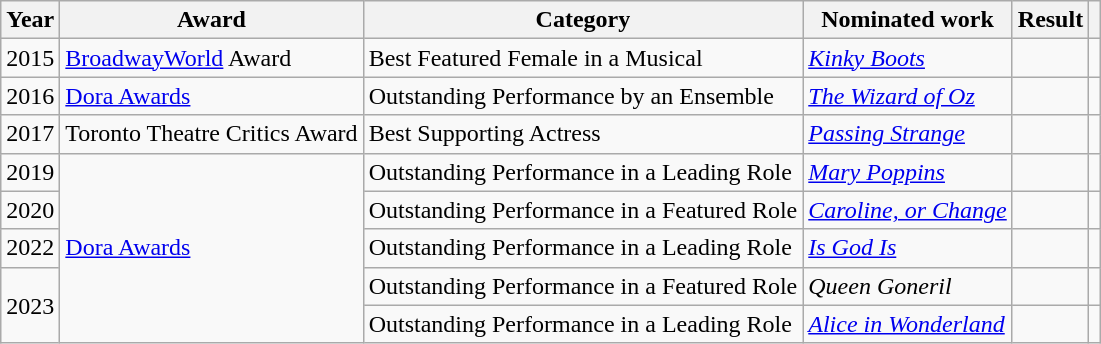<table class="wikitable"">
<tr>
<th>Year</th>
<th>Award</th>
<th>Category</th>
<th>Nominated work</th>
<th>Result</th>
<th></th>
</tr>
<tr>
<td>2015</td>
<td><a href='#'>BroadwayWorld</a> Award</td>
<td>Best Featured Female in a Musical</td>
<td><em><a href='#'> Kinky Boots</a></em></td>
<td></td>
<td></td>
</tr>
<tr>
<td>2016</td>
<td><a href='#'>Dora Awards</a></td>
<td>Outstanding Performance by an Ensemble</td>
<td><em><a href='#'> The Wizard of Oz</a></em></td>
<td></td>
<td></td>
</tr>
<tr>
<td>2017</td>
<td>Toronto Theatre Critics Award</td>
<td>Best Supporting Actress</td>
<td><em><a href='#'>Passing Strange</a></em></td>
<td></td>
<td></td>
</tr>
<tr>
<td>2019</td>
<td rowspan=5><a href='#'>Dora Awards</a></td>
<td>Outstanding Performance in a Leading Role</td>
<td><em><a href='#'> Mary Poppins</a></em></td>
<td></td>
<td></td>
</tr>
<tr>
<td>2020</td>
<td>Outstanding Performance in a Featured Role</td>
<td><em><a href='#'>Caroline, or Change</a></em></td>
<td></td>
<td></td>
</tr>
<tr>
<td>2022</td>
<td>Outstanding Performance in a Leading Role</td>
<td><em><a href='#'>Is God Is</a></em></td>
<td></td>
<td></td>
</tr>
<tr>
<td rowspan=2>2023</td>
<td>Outstanding Performance in a Featured Role</td>
<td><em>Queen Goneril</em></td>
<td></td>
<td></td>
</tr>
<tr>
<td>Outstanding Performance in a Leading Role</td>
<td><em><a href='#'>Alice in Wonderland</a></em></td>
<td></td>
<td></td>
</tr>
</table>
